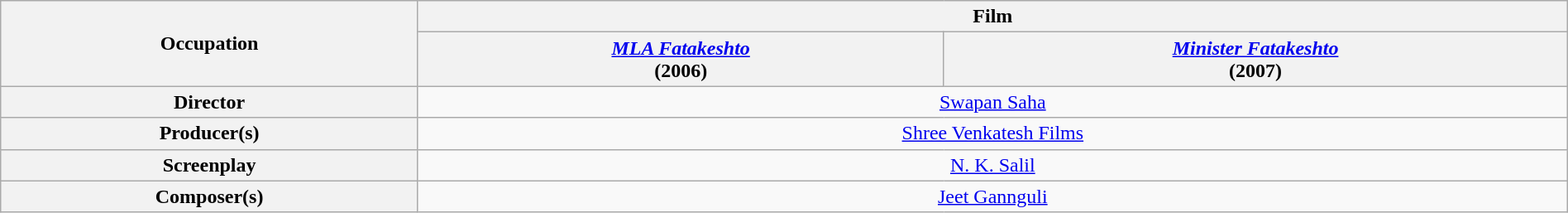<table class="wikitable" style="text-align:center;" width="100%">
<tr>
<th rowspan="2">Occupation</th>
<th colspan="3">Film</th>
</tr>
<tr>
<th width:10%;"><em><a href='#'>MLA Fatakeshto</a></em> <br>(2006)</th>
<th width:10%;"><em><a href='#'>Minister Fatakeshto</a></em> <br>(2007)</th>
</tr>
<tr>
<th>Director</th>
<td colspan="3"><a href='#'>Swapan Saha</a></td>
</tr>
<tr>
<th>Producer(s)</th>
<td colspan="3"><a href='#'>Shree Venkatesh Films</a></td>
</tr>
<tr>
<th>Screenplay</th>
<td colspan="3"><a href='#'>N. K. Salil</a></td>
</tr>
<tr>
<th>Composer(s)</th>
<td colspan="2"><a href='#'>Jeet Gannguli</a></td>
</tr>
</table>
